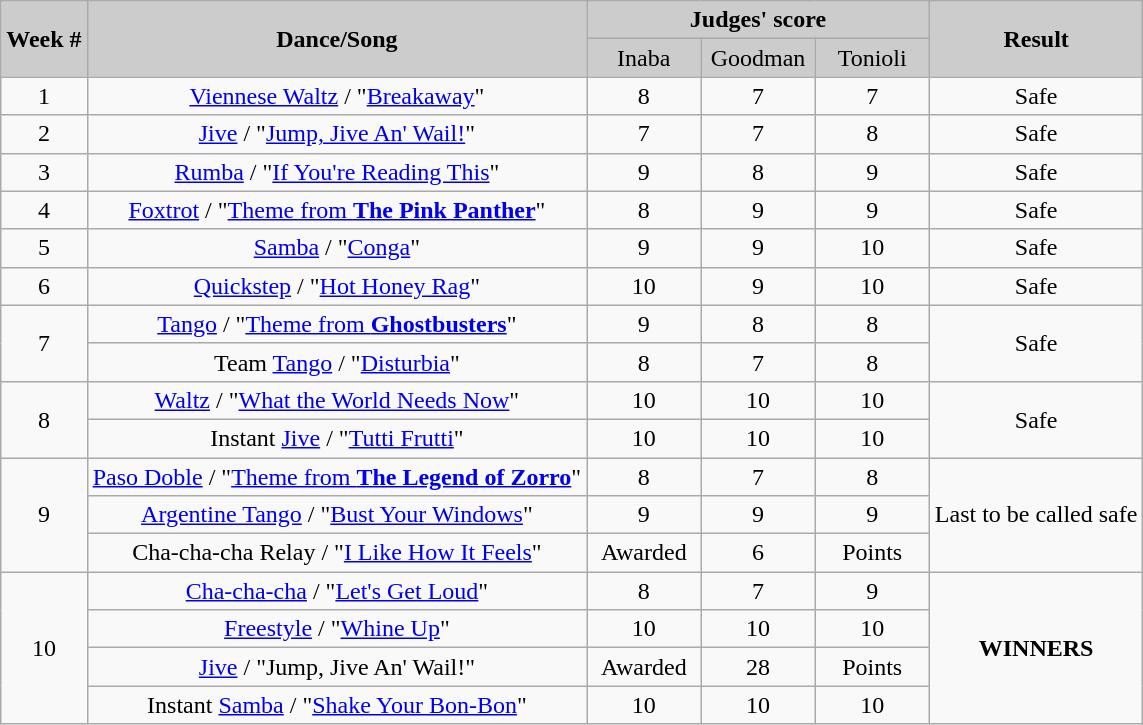<table class="wikitable" style="text-align:center">
<tr>
<th rowspan="2" style="background:#ccc;">Week #</th>
<th rowspan="2" style="background:#ccc;">Dance/Song</th>
<th colspan="3" style="background:#ccc;">Judges' score</th>
<th rowspan="2" style="background:#ccc;">Result</th>
</tr>
<tr style="background:#ccc;">
<td style="width:10%;">Inaba</td>
<td style="width:10%;">Goodman</td>
<td style="width:10%;">Tonioli</td>
</tr>
<tr>
<td>1</td>
<td><a href='#'>Viennese Waltz</a> / "<a href='#'>Breakaway</a>"</td>
<td>8</td>
<td>7</td>
<td>7</td>
<td>Safe</td>
</tr>
<tr>
<td>2</td>
<td><a href='#'>Jive</a> / "<a href='#'>Jump, Jive An' Wail!</a>"</td>
<td>7</td>
<td>7</td>
<td>8</td>
<td>Safe</td>
</tr>
<tr>
<td>3</td>
<td><a href='#'>Rumba</a> / "<a href='#'>If You're Reading This</a>"</td>
<td>9</td>
<td>8</td>
<td>9</td>
<td>Safe</td>
</tr>
<tr>
<td>4</td>
<td><a href='#'>Foxtrot</a> / "<a href='#'>Theme from <strong>The Pink Panther</strong></a>"</td>
<td>8</td>
<td>9</td>
<td>9</td>
<td>Safe</td>
</tr>
<tr>
<td>5</td>
<td><a href='#'>Samba</a> / "<a href='#'>Conga</a>"</td>
<td>9</td>
<td>9</td>
<td>10</td>
<td>Safe</td>
</tr>
<tr>
<td>6</td>
<td><a href='#'>Quickstep</a> / "<a href='#'>Hot Honey Rag</a>"</td>
<td>10</td>
<td>9</td>
<td>10</td>
<td>Safe</td>
</tr>
<tr>
<td rowspan=2>7</td>
<td><a href='#'>Tango</a> / "<a href='#'>Theme from <strong>Ghostbusters</strong></a>"</td>
<td>9</td>
<td>8</td>
<td>8</td>
<td rowspan=2>Safe</td>
</tr>
<tr>
<td>Team <a href='#'>Tango</a> / "<a href='#'>Disturbia</a>"</td>
<td>8</td>
<td>7</td>
<td>8</td>
</tr>
<tr>
<td rowspan=2>8</td>
<td><a href='#'>Waltz</a> / "<a href='#'>What the World Needs Now</a>"</td>
<td>10</td>
<td>10</td>
<td>10</td>
<td rowspan=2>Safe</td>
</tr>
<tr>
<td>Instant <a href='#'>Jive</a> / "<a href='#'>Tutti Frutti</a>"</td>
<td>10</td>
<td>10</td>
<td>10</td>
</tr>
<tr>
<td rowspan=3>9</td>
<td><a href='#'>Paso Doble</a> / "<a href='#'>Theme from <strong>The Legend of Zorro</strong></a>"</td>
<td>8</td>
<td>7</td>
<td>8</td>
<td rowspan=3>Last to be called safe</td>
</tr>
<tr>
<td><a href='#'>Argentine Tango</a> / "<a href='#'>Bust Your Windows</a>"</td>
<td>9</td>
<td>9</td>
<td>9</td>
</tr>
<tr>
<td>Cha-cha-cha Relay / "<a href='#'>I Like How It Feels</a>"</td>
<td>Awarded</td>
<td>6</td>
<td>Points</td>
</tr>
<tr>
<td rowspan=4>10</td>
<td><a href='#'>Cha-cha-cha</a> / "<a href='#'>Let's Get Loud</a>"</td>
<td>8</td>
<td>7</td>
<td>9</td>
<td rowspan=4><strong>WINNERS</strong></td>
</tr>
<tr>
<td><a href='#'>Freestyle</a> / "<a href='#'>Whine Up</a>"</td>
<td>10</td>
<td>10</td>
<td>10</td>
</tr>
<tr>
<td><a href='#'>Jive</a> / "Jump, Jive An' Wail!"</td>
<td>Awarded</td>
<td>28</td>
<td>Points</td>
</tr>
<tr>
<td>Instant <a href='#'>Samba</a> / "<a href='#'>Shake Your Bon-Bon</a>"</td>
<td>10</td>
<td>10</td>
<td>10</td>
</tr>
</table>
